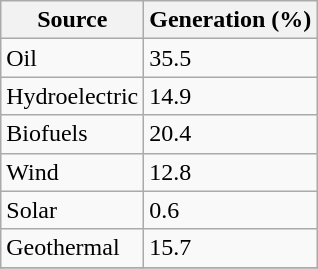<table class="wikitable">
<tr>
<th>Source</th>
<th>Generation (%)</th>
</tr>
<tr>
<td>Oil</td>
<td>35.5</td>
</tr>
<tr>
<td>Hydroelectric</td>
<td>14.9</td>
</tr>
<tr>
<td>Biofuels</td>
<td>20.4</td>
</tr>
<tr>
<td>Wind</td>
<td>12.8</td>
</tr>
<tr>
<td>Solar</td>
<td>0.6</td>
</tr>
<tr>
<td>Geothermal</td>
<td>15.7</td>
</tr>
<tr>
</tr>
</table>
